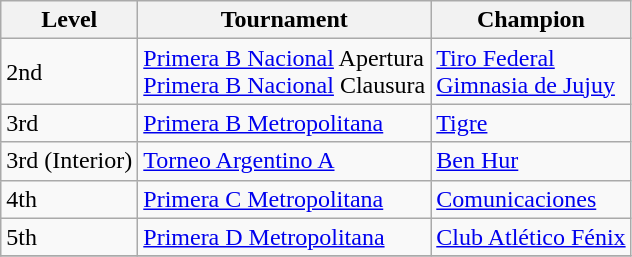<table class="wikitable">
<tr>
<th>Level</th>
<th>Tournament</th>
<th>Champion</th>
</tr>
<tr>
<td>2nd</td>
<td><a href='#'>Primera B Nacional</a> Apertura <br> <a href='#'>Primera B Nacional</a> Clausura</td>
<td><a href='#'>Tiro Federal</a> <br> <a href='#'>Gimnasia de Jujuy</a></td>
</tr>
<tr>
<td>3rd</td>
<td><a href='#'>Primera B Metropolitana</a></td>
<td><a href='#'>Tigre</a></td>
</tr>
<tr>
<td>3rd (Interior)</td>
<td><a href='#'>Torneo Argentino A</a></td>
<td><a href='#'>Ben Hur</a></td>
</tr>
<tr>
<td>4th</td>
<td><a href='#'>Primera C Metropolitana</a></td>
<td><a href='#'>Comunicaciones</a></td>
</tr>
<tr>
<td>5th</td>
<td><a href='#'>Primera D Metropolitana</a></td>
<td><a href='#'>Club Atlético Fénix</a></td>
</tr>
<tr>
</tr>
</table>
